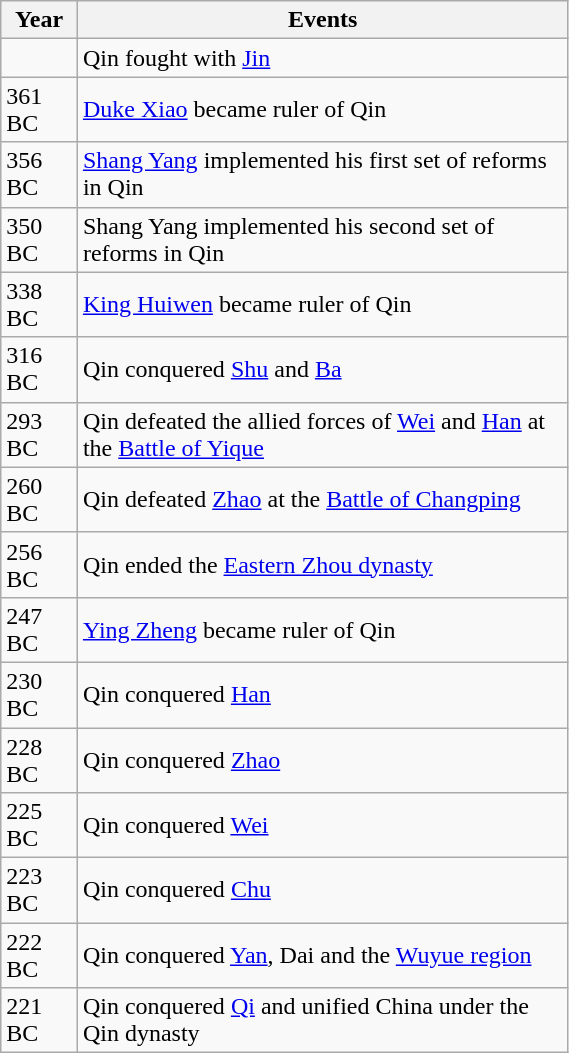<table class="wikitable floatright" width="30%">
<tr>
<th scope="col">Year</th>
<th scope="col">Events</th>
</tr>
<tr>
<td></td>
<td>Qin fought with <a href='#'>Jin</a></td>
</tr>
<tr>
<td>361 BC</td>
<td><a href='#'>Duke Xiao</a> became ruler of Qin</td>
</tr>
<tr>
<td>356 BC</td>
<td><a href='#'>Shang Yang</a> implemented his first set of reforms in Qin</td>
</tr>
<tr>
<td>350 BC</td>
<td>Shang Yang implemented his second set of reforms in Qin</td>
</tr>
<tr>
<td>338 BC</td>
<td><a href='#'>King Huiwen</a> became ruler of Qin</td>
</tr>
<tr>
<td>316 BC</td>
<td>Qin conquered <a href='#'>Shu</a> and <a href='#'>Ba</a></td>
</tr>
<tr>
<td>293 BC</td>
<td>Qin defeated the allied forces of <a href='#'>Wei</a> and <a href='#'>Han</a> at the <a href='#'>Battle of Yique</a></td>
</tr>
<tr>
<td>260 BC</td>
<td>Qin defeated <a href='#'>Zhao</a> at the <a href='#'>Battle of Changping</a></td>
</tr>
<tr>
<td>256 BC</td>
<td>Qin ended the <a href='#'>Eastern Zhou dynasty</a></td>
</tr>
<tr>
<td>247 BC</td>
<td><a href='#'>Ying Zheng</a> became ruler of Qin</td>
</tr>
<tr>
<td>230 BC</td>
<td>Qin conquered <a href='#'>Han</a></td>
</tr>
<tr>
<td>228 BC</td>
<td>Qin conquered <a href='#'>Zhao</a></td>
</tr>
<tr>
<td>225 BC</td>
<td>Qin conquered <a href='#'>Wei</a></td>
</tr>
<tr>
<td>223 BC</td>
<td>Qin conquered <a href='#'>Chu</a></td>
</tr>
<tr>
<td>222 BC</td>
<td>Qin conquered <a href='#'>Yan</a>, Dai and the <a href='#'>Wuyue region</a></td>
</tr>
<tr>
<td>221 BC</td>
<td>Qin conquered <a href='#'>Qi</a> and unified China under the Qin dynasty</td>
</tr>
</table>
